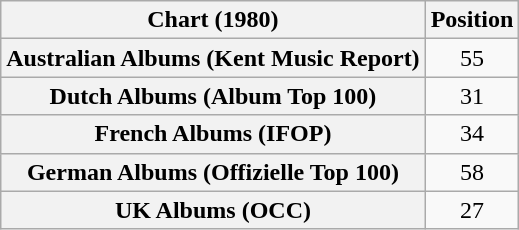<table class="wikitable sortable plainrowheaders" style="text-align:center">
<tr>
<th scope="col">Chart (1980)</th>
<th scope="col">Position</th>
</tr>
<tr>
<th scope="row">Australian Albums (Kent Music Report)</th>
<td>55</td>
</tr>
<tr>
<th scope="row">Dutch Albums (Album Top 100)</th>
<td>31</td>
</tr>
<tr>
<th scope="row">French Albums (IFOP)</th>
<td>34</td>
</tr>
<tr>
<th scope="row">German Albums (Offizielle Top 100)</th>
<td>58</td>
</tr>
<tr>
<th scope="row">UK Albums (OCC)</th>
<td>27</td>
</tr>
</table>
